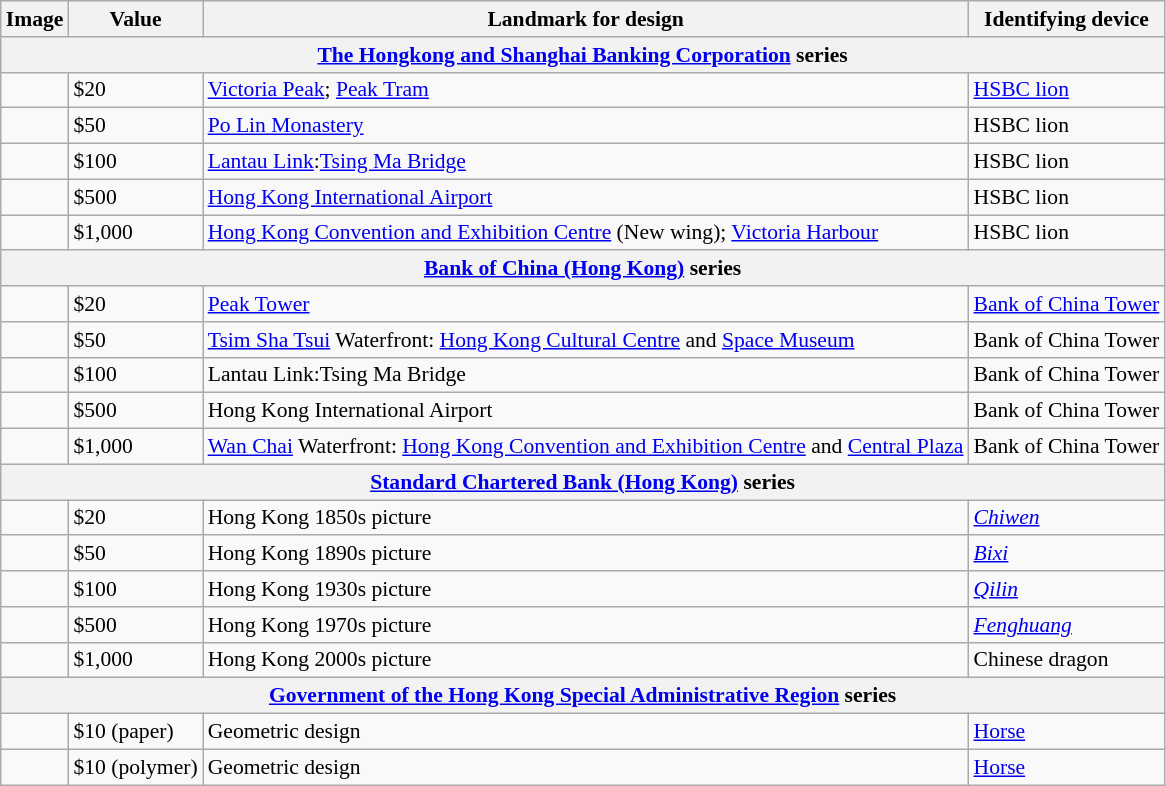<table class="wikitable" style="font-size: 90%">
<tr>
<th>Image</th>
<th>Value</th>
<th>Landmark for design</th>
<th>Identifying device</th>
</tr>
<tr>
<th colspan="5"><a href='#'>The Hongkong and Shanghai Banking Corporation</a> series</th>
</tr>
<tr>
<td></td>
<td>$20</td>
<td><a href='#'>Victoria Peak</a>; <a href='#'>Peak Tram</a></td>
<td><a href='#'>HSBC lion</a></td>
</tr>
<tr>
<td></td>
<td>$50</td>
<td><a href='#'>Po Lin Monastery</a></td>
<td>HSBC lion</td>
</tr>
<tr>
<td></td>
<td>$100</td>
<td><a href='#'>Lantau Link</a>:<a href='#'>Tsing Ma Bridge</a></td>
<td>HSBC lion</td>
</tr>
<tr>
<td></td>
<td>$500</td>
<td><a href='#'>Hong Kong International Airport</a></td>
<td>HSBC lion</td>
</tr>
<tr>
<td></td>
<td>$1,000</td>
<td><a href='#'>Hong Kong Convention and Exhibition Centre</a> (New wing); <a href='#'>Victoria Harbour</a></td>
<td>HSBC lion</td>
</tr>
<tr>
<th colspan="5"><a href='#'>Bank of China (Hong Kong)</a> series</th>
</tr>
<tr>
<td></td>
<td>$20</td>
<td><a href='#'>Peak Tower</a></td>
<td><a href='#'>Bank of China Tower</a></td>
</tr>
<tr>
<td></td>
<td>$50</td>
<td><a href='#'>Tsim Sha Tsui</a> Waterfront: <a href='#'>Hong Kong Cultural Centre</a> and <a href='#'>Space Museum</a></td>
<td>Bank of China Tower</td>
</tr>
<tr>
<td></td>
<td>$100</td>
<td>Lantau Link:Tsing Ma Bridge</td>
<td>Bank of China Tower</td>
</tr>
<tr>
<td></td>
<td>$500</td>
<td>Hong Kong International Airport</td>
<td>Bank of China Tower</td>
</tr>
<tr>
<td></td>
<td>$1,000</td>
<td><a href='#'>Wan Chai</a> Waterfront: <a href='#'>Hong Kong Convention and Exhibition Centre</a> and <a href='#'>Central Plaza</a></td>
<td>Bank of China Tower</td>
</tr>
<tr>
<th colspan="5"><a href='#'>Standard Chartered Bank (Hong Kong)</a> series</th>
</tr>
<tr>
<td></td>
<td>$20</td>
<td>Hong Kong 1850s picture</td>
<td><em><a href='#'>Chiwen</a></em></td>
</tr>
<tr>
<td></td>
<td>$50</td>
<td>Hong Kong 1890s picture</td>
<td><em><a href='#'>Bixi</a></em></td>
</tr>
<tr>
<td></td>
<td>$100</td>
<td>Hong Kong 1930s picture</td>
<td><em><a href='#'>Qilin</a></em></td>
</tr>
<tr>
<td></td>
<td>$500</td>
<td>Hong Kong 1970s picture</td>
<td><em><a href='#'>Fenghuang</a></em></td>
</tr>
<tr>
<td></td>
<td>$1,000</td>
<td>Hong Kong 2000s picture</td>
<td>Chinese dragon</td>
</tr>
<tr>
<th colspan="5"><a href='#'>Government of the Hong Kong Special Administrative Region</a> series</th>
</tr>
<tr>
<td></td>
<td>$10 (paper)</td>
<td>Geometric design</td>
<td><a href='#'>Horse</a></td>
</tr>
<tr>
<td></td>
<td>$10 (polymer)</td>
<td>Geometric design</td>
<td><a href='#'>Horse</a></td>
</tr>
</table>
